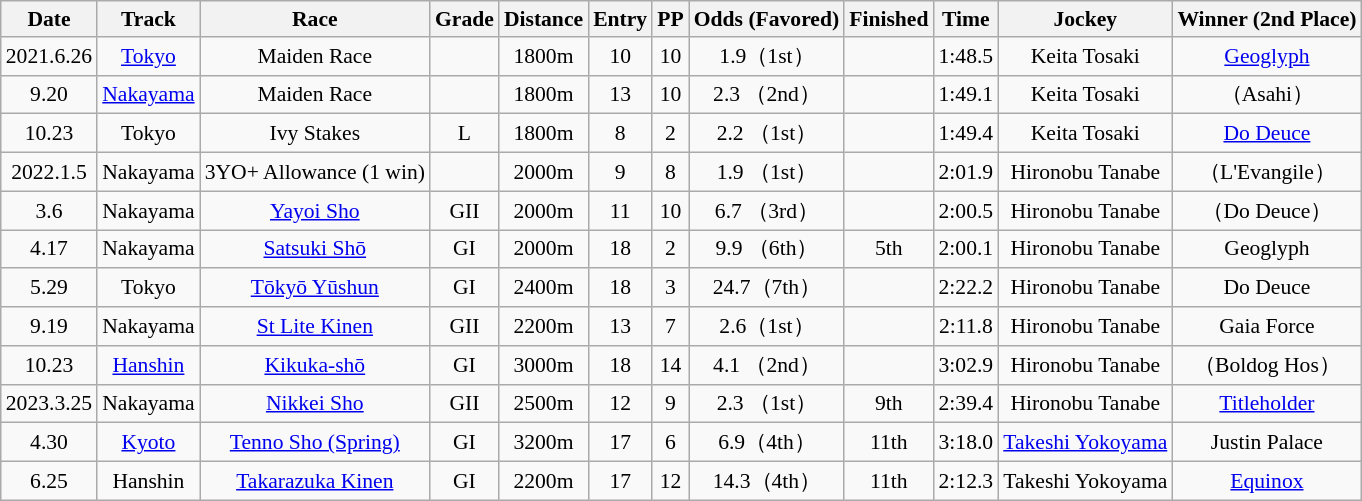<table class="wikitable" style="border-collapse: collapse; font-size: 90%; text-align: center; white-space: nowrap">
<tr>
<th>Date</th>
<th>Track</th>
<th>Race</th>
<th>Grade</th>
<th>Distance</th>
<th><strong>Entry</strong></th>
<th>PP</th>
<th>Odds (Favored)</th>
<th>Finished</th>
<th>Time</th>
<th>Jockey</th>
<th>Winner (2nd Place)</th>
</tr>
<tr>
<td>2021.6.26</td>
<td><a href='#'>Tokyo</a></td>
<td>Maiden Race</td>
<td></td>
<td>1800m</td>
<td>10</td>
<td>10</td>
<td>1.9（1st）</td>
<td></td>
<td>1:48.5</td>
<td>Keita Tosaki</td>
<td><a href='#'>Geoglyph</a></td>
</tr>
<tr>
<td>9.20</td>
<td><a href='#'>Nakayama</a></td>
<td>Maiden Race</td>
<td></td>
<td>1800m</td>
<td>13</td>
<td>10</td>
<td>2.3 （2nd）</td>
<td></td>
<td>1:49.1</td>
<td>Keita Tosaki</td>
<td>（Asahi）</td>
</tr>
<tr>
<td>10.23</td>
<td>Tokyo</td>
<td>Ivy Stakes</td>
<td>L</td>
<td>1800m</td>
<td>8</td>
<td>2</td>
<td>2.2 （1st）</td>
<td></td>
<td>1:49.4</td>
<td>Keita Tosaki</td>
<td><a href='#'>Do Deuce</a></td>
</tr>
<tr>
<td>2022.1.5</td>
<td>Nakayama</td>
<td>3YO+ Allowance (1 win)</td>
<td></td>
<td>2000m</td>
<td>9</td>
<td>8</td>
<td>1.9 （1st）</td>
<td></td>
<td>2:01.9</td>
<td>Hironobu Tanabe</td>
<td>（L'Evangile）</td>
</tr>
<tr>
<td>3.6</td>
<td>Nakayama</td>
<td><a href='#'>Yayoi Sho</a></td>
<td>GII</td>
<td>2000m</td>
<td>11</td>
<td>10</td>
<td>6.7 （3rd）</td>
<td></td>
<td>2:00.5</td>
<td>Hironobu Tanabe</td>
<td>（Do Deuce）</td>
</tr>
<tr>
<td>4.17</td>
<td>Nakayama</td>
<td><a href='#'>Satsuki Shō</a></td>
<td>GI</td>
<td>2000m</td>
<td>18</td>
<td>2</td>
<td>9.9 （6th）</td>
<td>5th</td>
<td>2:00.1</td>
<td>Hironobu Tanabe</td>
<td>Geoglyph</td>
</tr>
<tr>
<td>5.29</td>
<td>Tokyo</td>
<td><a href='#'>Tōkyō Yūshun</a></td>
<td>GI</td>
<td>2400m</td>
<td>18</td>
<td>3</td>
<td>24.7（7th）</td>
<td></td>
<td>2:22.2</td>
<td>Hironobu Tanabe</td>
<td>Do Deuce</td>
</tr>
<tr>
<td>9.19</td>
<td>Nakayama</td>
<td><a href='#'>St Lite Kinen</a></td>
<td>GII</td>
<td>2200m</td>
<td>13</td>
<td>7</td>
<td>2.6（1st）</td>
<td></td>
<td>2:11.8</td>
<td>Hironobu Tanabe</td>
<td>Gaia Force</td>
</tr>
<tr>
<td>10.23</td>
<td><a href='#'>Hanshin</a></td>
<td><a href='#'>Kikuka-shō</a></td>
<td>GI</td>
<td>3000m</td>
<td>18</td>
<td>14</td>
<td>4.1 （2nd）</td>
<td></td>
<td>3:02.9</td>
<td>Hironobu Tanabe</td>
<td>（Boldog Hos）</td>
</tr>
<tr>
<td>2023.3.25</td>
<td>Nakayama</td>
<td><a href='#'>Nikkei Sho</a></td>
<td>GII</td>
<td>2500m</td>
<td>12</td>
<td>9</td>
<td>2.3 （1st）</td>
<td>9th</td>
<td>2:39.4</td>
<td>Hironobu Tanabe</td>
<td><a href='#'>Titleholder</a></td>
</tr>
<tr>
<td>4.30</td>
<td><a href='#'>Kyoto</a></td>
<td><a href='#'>Tenno Sho (Spring)</a></td>
<td>GI</td>
<td>3200m</td>
<td>17</td>
<td>6</td>
<td>6.9（4th）</td>
<td>11th</td>
<td>3:18.0</td>
<td><a href='#'>Takeshi Yokoyama</a></td>
<td>Justin Palace</td>
</tr>
<tr>
<td>6.25</td>
<td>Hanshin</td>
<td><a href='#'>Takarazuka Kinen</a></td>
<td>GI</td>
<td>2200m</td>
<td>17</td>
<td>12</td>
<td>14.3（4th）</td>
<td>11th</td>
<td>2:12.3</td>
<td>Takeshi Yokoyama</td>
<td><a href='#'>Equinox</a></td>
</tr>
</table>
